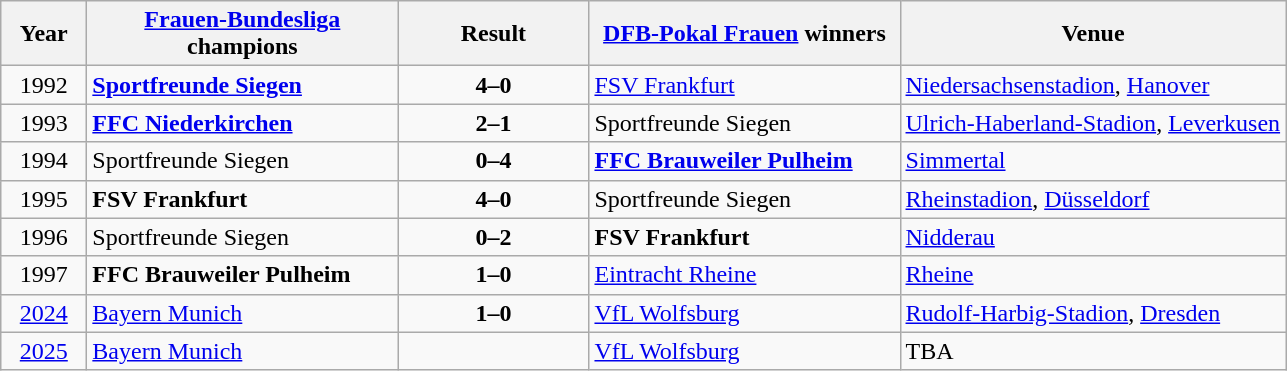<table class="wikitable">
<tr>
<th style="width:50px">Year</th>
<th style="width:200px"><a href='#'>Frauen-Bundesliga</a> champions</th>
<th style="width:120px">Result</th>
<th style="width:200px"><a href='#'>DFB-Pokal Frauen</a> winners</th>
<th style="width:250px">Venue</th>
</tr>
<tr>
<td style="text-align:center">1992</td>
<td><strong><a href='#'>Sportfreunde Siegen</a></strong></td>
<td style="text-align:center"><strong>4–0</strong></td>
<td><a href='#'>FSV Frankfurt</a></td>
<td><a href='#'>Niedersachsenstadion</a>, <a href='#'>Hanover</a></td>
</tr>
<tr>
<td style="text-align:center">1993</td>
<td><strong><a href='#'>FFC Niederkirchen</a></strong></td>
<td style="text-align:center"><strong>2–1</strong></td>
<td>Sportfreunde Siegen</td>
<td><a href='#'>Ulrich-Haberland-Stadion</a>, <a href='#'>Leverkusen</a></td>
</tr>
<tr>
<td style="text-align:center">1994</td>
<td>Sportfreunde Siegen</td>
<td style="text-align:center"><strong>0–4</strong></td>
<td><strong><a href='#'>FFC Brauweiler Pulheim</a></strong></td>
<td><a href='#'>Simmertal</a></td>
</tr>
<tr>
<td style="text-align:center">1995</td>
<td><strong>FSV Frankfurt</strong></td>
<td style="text-align:center"><strong>4–0</strong></td>
<td>Sportfreunde Siegen</td>
<td><a href='#'>Rheinstadion</a>, <a href='#'>Düsseldorf</a></td>
</tr>
<tr>
<td style="text-align:center">1996</td>
<td>Sportfreunde Siegen</td>
<td style="text-align:center"><strong>0–2</strong> </td>
<td><strong>FSV Frankfurt</strong></td>
<td><a href='#'>Nidderau</a></td>
</tr>
<tr>
<td style="text-align:center">1997</td>
<td><strong>FFC Brauweiler Pulheim</strong></td>
<td style="text-align:center"><strong>1–0</strong></td>
<td><a href='#'>Eintracht Rheine</a></td>
<td><a href='#'>Rheine</a></td>
</tr>
<tr>
<td style="text-align:center"><a href='#'>2024</a></td>
<td><a href='#'>Bayern Munich</a></td>
<td style="text-align:center"><strong>1–0</strong></td>
<td><a href='#'>VfL Wolfsburg</a></td>
<td><a href='#'>Rudolf-Harbig-Stadion</a>, <a href='#'>Dresden</a></td>
</tr>
<tr>
<td style="text-align:center"><a href='#'>2025</a></td>
<td><a href='#'>Bayern Munich</a></td>
<td style="text-align:center"></td>
<td><a href='#'>VfL Wolfsburg</a></td>
<td>TBA</td>
</tr>
</table>
